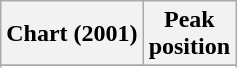<table class="wikitable sortable plainrowheaders" style="text-align:center">
<tr>
<th>Chart (2001)</th>
<th>Peak<br>position</th>
</tr>
<tr>
</tr>
<tr>
</tr>
</table>
